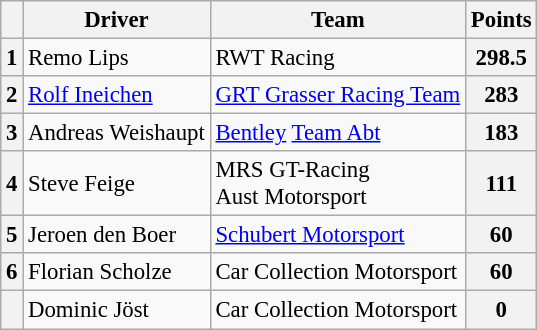<table class="wikitable" style="font-size: 95%;">
<tr>
<th></th>
<th>Driver</th>
<th>Team</th>
<th>Points</th>
</tr>
<tr>
<th>1</th>
<td> Remo Lips</td>
<td> RWT Racing</td>
<th>298.5</th>
</tr>
<tr>
<th>2</th>
<td> <a href='#'>Rolf Ineichen</a></td>
<td> <a href='#'>GRT Grasser Racing Team</a></td>
<th>283</th>
</tr>
<tr>
<th>3</th>
<td> Andreas Weishaupt</td>
<td> <a href='#'>Bentley</a> <a href='#'>Team Abt</a></td>
<th>183</th>
</tr>
<tr>
<th>4</th>
<td> Steve Feige</td>
<td> MRS GT-Racing<br> Aust Motorsport</td>
<th>111</th>
</tr>
<tr>
<th>5</th>
<td> Jeroen den Boer</td>
<td> <a href='#'>Schubert Motorsport</a></td>
<th>60</th>
</tr>
<tr>
<th>6</th>
<td> Florian Scholze</td>
<td> Car Collection Motorsport</td>
<th>60</th>
</tr>
<tr>
<th></th>
<td> Dominic Jöst</td>
<td> Car Collection Motorsport</td>
<th>0</th>
</tr>
</table>
